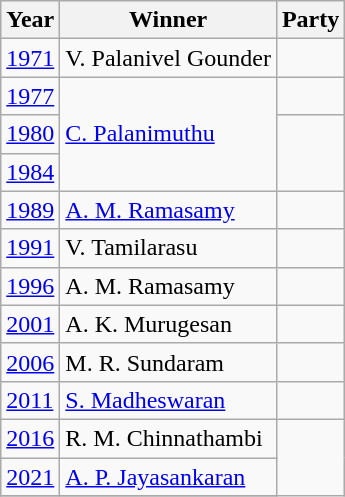<table class="wikitable sortable">
<tr>
<th>Year</th>
<th>Winner</th>
<th colspan="2">Party</th>
</tr>
<tr>
<td><a href='#'>1971</a></td>
<td>V. Palanivel Gounder</td>
<td></td>
</tr>
<tr>
<td><a href='#'>1977</a></td>
<td rowspan=3><a href='#'>C. Palanimuthu</a></td>
<td></td>
</tr>
<tr>
<td><a href='#'>1980</a></td>
</tr>
<tr>
<td><a href='#'>1984</a></td>
</tr>
<tr>
<td><a href='#'>1989</a></td>
<td><a href='#'>A. M. Ramasamy</a></td>
<td></td>
</tr>
<tr>
<td><a href='#'>1991</a></td>
<td>V. Tamilarasu</td>
<td></td>
</tr>
<tr>
<td><a href='#'>1996</a></td>
<td>A. M. Ramasamy</td>
<td></td>
</tr>
<tr>
<td><a href='#'>2001</a></td>
<td>A. K. Murugesan</td>
<td></td>
</tr>
<tr>
<td><a href='#'>2006</a></td>
<td>M. R. Sundaram</td>
<td></td>
</tr>
<tr>
<td><a href='#'>2011</a></td>
<td><a href='#'>S. Madheswaran</a></td>
<td></td>
</tr>
<tr>
<td><a href='#'>2016</a></td>
<td>R. M. Chinnathambi</td>
</tr>
<tr>
<td><a href='#'>2021</a></td>
<td><a href='#'>A. P. Jayasankaran</a></td>
</tr>
<tr>
</tr>
</table>
